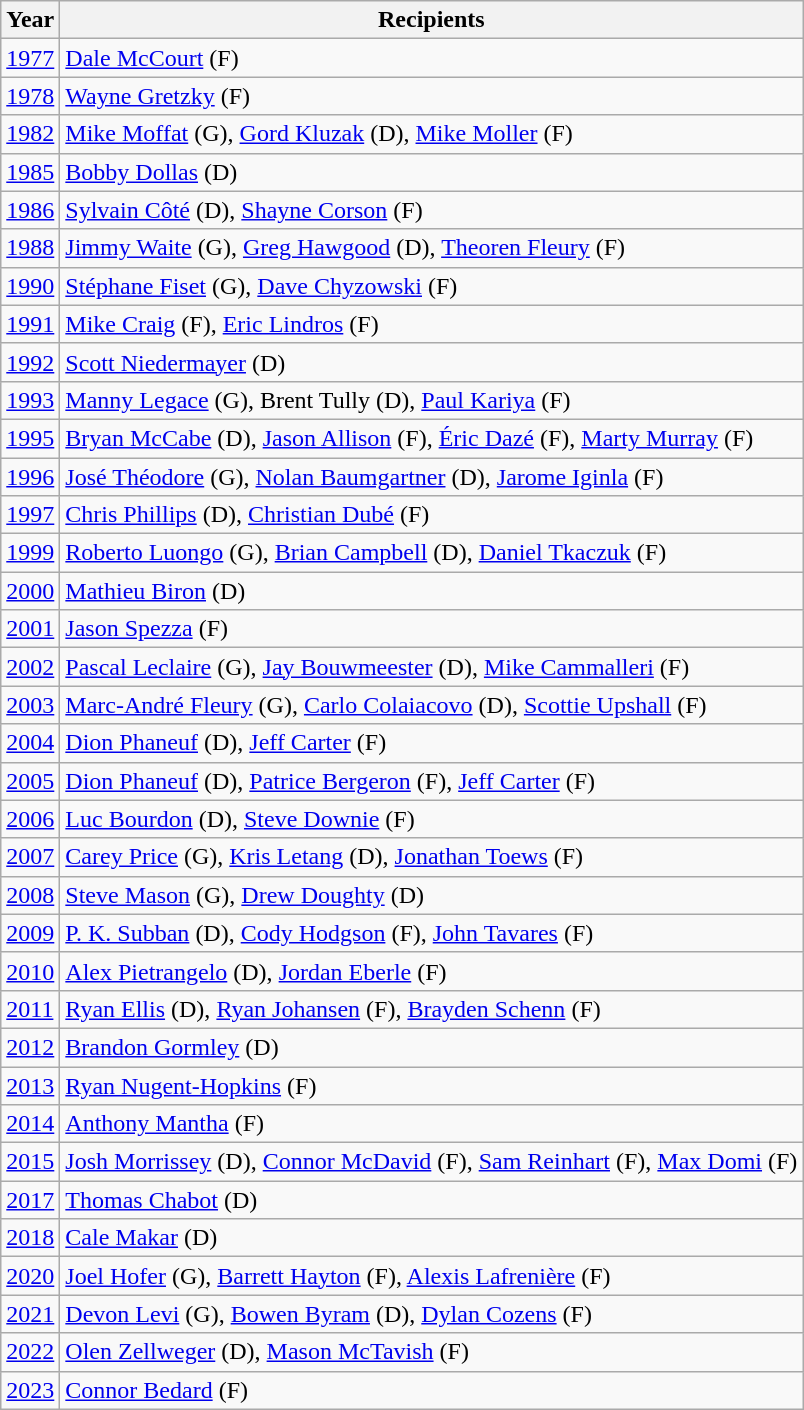<table class="wikitable">
<tr>
<th>Year</th>
<th>Recipients</th>
</tr>
<tr>
<td><a href='#'>1977</a></td>
<td><a href='#'>Dale McCourt</a> (F)</td>
</tr>
<tr>
<td><a href='#'>1978</a></td>
<td><a href='#'>Wayne Gretzky</a> (F)</td>
</tr>
<tr>
<td><a href='#'>1982</a></td>
<td><a href='#'>Mike Moffat</a> (G), <a href='#'>Gord Kluzak</a> (D), <a href='#'>Mike Moller</a> (F)</td>
</tr>
<tr>
<td><a href='#'>1985</a></td>
<td><a href='#'>Bobby Dollas</a> (D)</td>
</tr>
<tr>
<td><a href='#'>1986</a></td>
<td><a href='#'>Sylvain Côté</a> (D), <a href='#'>Shayne Corson</a> (F)</td>
</tr>
<tr>
<td><a href='#'>1988</a></td>
<td><a href='#'>Jimmy Waite</a> (G), <a href='#'>Greg Hawgood</a> (D), <a href='#'>Theoren Fleury</a> (F)</td>
</tr>
<tr>
<td><a href='#'>1990</a></td>
<td><a href='#'>Stéphane Fiset</a> (G), <a href='#'>Dave Chyzowski</a> (F)</td>
</tr>
<tr>
<td><a href='#'>1991</a></td>
<td><a href='#'>Mike Craig</a> (F), <a href='#'>Eric Lindros</a> (F)</td>
</tr>
<tr>
<td><a href='#'>1992</a></td>
<td><a href='#'>Scott Niedermayer</a> (D)</td>
</tr>
<tr>
<td><a href='#'>1993</a></td>
<td><a href='#'>Manny Legace</a> (G), Brent Tully (D), <a href='#'>Paul Kariya</a> (F)</td>
</tr>
<tr>
<td><a href='#'>1995</a></td>
<td><a href='#'>Bryan McCabe</a> (D), <a href='#'>Jason Allison</a> (F), <a href='#'>Éric Dazé</a> (F), <a href='#'>Marty Murray</a> (F)</td>
</tr>
<tr>
<td><a href='#'>1996</a></td>
<td><a href='#'>José Théodore</a> (G), <a href='#'>Nolan Baumgartner</a> (D), <a href='#'>Jarome Iginla</a> (F)</td>
</tr>
<tr>
<td><a href='#'>1997</a></td>
<td><a href='#'>Chris Phillips</a> (D), <a href='#'>Christian Dubé</a> (F)</td>
</tr>
<tr>
<td><a href='#'>1999</a></td>
<td><a href='#'>Roberto Luongo</a> (G), <a href='#'>Brian Campbell</a> (D), <a href='#'>Daniel Tkaczuk</a> (F)</td>
</tr>
<tr>
<td><a href='#'>2000</a></td>
<td><a href='#'>Mathieu Biron</a> (D)</td>
</tr>
<tr>
<td><a href='#'>2001</a></td>
<td><a href='#'>Jason Spezza</a> (F)</td>
</tr>
<tr>
<td><a href='#'>2002</a></td>
<td><a href='#'>Pascal Leclaire</a> (G), <a href='#'>Jay Bouwmeester</a> (D), <a href='#'>Mike Cammalleri</a> (F)</td>
</tr>
<tr>
<td><a href='#'>2003</a></td>
<td><a href='#'>Marc-André Fleury</a> (G), <a href='#'>Carlo Colaiacovo</a> (D), <a href='#'>Scottie Upshall</a> (F)</td>
</tr>
<tr>
<td><a href='#'>2004</a></td>
<td><a href='#'>Dion Phaneuf</a> (D), <a href='#'>Jeff Carter</a> (F)</td>
</tr>
<tr>
<td><a href='#'>2005</a></td>
<td><a href='#'>Dion Phaneuf</a> (D), <a href='#'>Patrice Bergeron</a> (F), <a href='#'>Jeff Carter</a> (F)</td>
</tr>
<tr>
<td><a href='#'>2006</a></td>
<td><a href='#'>Luc Bourdon</a> (D), <a href='#'>Steve Downie</a> (F)</td>
</tr>
<tr>
<td><a href='#'>2007</a></td>
<td><a href='#'>Carey Price</a> (G), <a href='#'>Kris Letang</a> (D), <a href='#'>Jonathan Toews</a> (F)</td>
</tr>
<tr>
<td><a href='#'>2008</a></td>
<td><a href='#'>Steve Mason</a> (G), <a href='#'>Drew Doughty</a> (D)</td>
</tr>
<tr>
<td><a href='#'>2009</a></td>
<td><a href='#'>P. K. Subban</a> (D), <a href='#'>Cody Hodgson</a> (F), <a href='#'>John Tavares</a> (F)</td>
</tr>
<tr>
<td><a href='#'>2010</a></td>
<td><a href='#'>Alex Pietrangelo</a> (D), <a href='#'>Jordan Eberle</a> (F)</td>
</tr>
<tr>
<td><a href='#'>2011</a></td>
<td><a href='#'>Ryan Ellis</a> (D), <a href='#'>Ryan Johansen</a> (F), <a href='#'>Brayden Schenn</a> (F)</td>
</tr>
<tr>
<td><a href='#'>2012</a></td>
<td><a href='#'>Brandon Gormley</a> (D)</td>
</tr>
<tr>
<td><a href='#'>2013</a></td>
<td><a href='#'>Ryan Nugent-Hopkins</a> (F)</td>
</tr>
<tr>
<td><a href='#'>2014</a></td>
<td><a href='#'>Anthony Mantha</a> (F)</td>
</tr>
<tr>
<td><a href='#'>2015</a></td>
<td><a href='#'>Josh Morrissey</a> (D), <a href='#'>Connor McDavid</a> (F), <a href='#'>Sam Reinhart</a> (F), <a href='#'>Max Domi</a> (F)</td>
</tr>
<tr>
<td><a href='#'>2017</a></td>
<td><a href='#'>Thomas Chabot</a> (D)</td>
</tr>
<tr>
<td><a href='#'>2018</a></td>
<td><a href='#'>Cale Makar</a> (D)</td>
</tr>
<tr>
<td><a href='#'>2020</a></td>
<td><a href='#'>Joel Hofer</a> (G), <a href='#'>Barrett Hayton</a> (F), <a href='#'>Alexis Lafrenière</a> (F)</td>
</tr>
<tr>
<td><a href='#'>2021</a></td>
<td><a href='#'>Devon Levi</a> (G), <a href='#'>Bowen Byram</a> (D), <a href='#'>Dylan Cozens</a> (F)</td>
</tr>
<tr>
<td><a href='#'>2022</a></td>
<td><a href='#'>Olen Zellweger</a> (D), <a href='#'>Mason McTavish</a> (F)</td>
</tr>
<tr>
<td><a href='#'>2023</a></td>
<td><a href='#'>Connor Bedard</a> (F)</td>
</tr>
</table>
